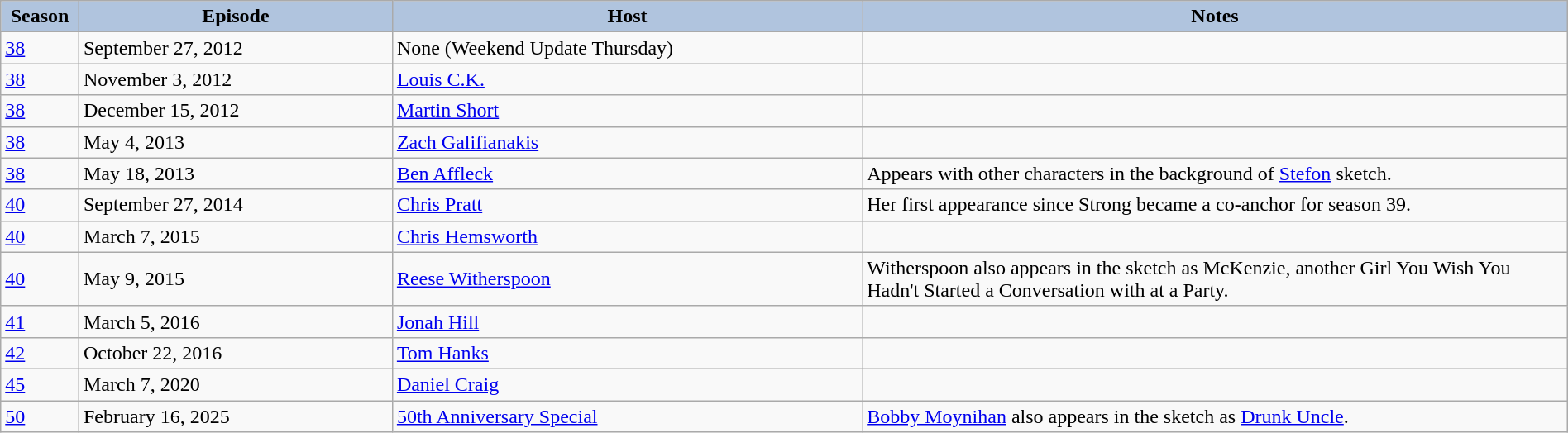<table class="wikitable" style="width:100%;">
<tr>
<th style="background:#B0C4DE;" width="5%">Season</th>
<th style="background:#B0C4DE;" width="20%">Episode</th>
<th style="background:#B0C4DE;" width="30%">Host</th>
<th style="background:#B0C4DE;" width="45%">Notes</th>
</tr>
<tr>
<td><a href='#'>38</a></td>
<td>September 27, 2012</td>
<td>None (Weekend Update Thursday)</td>
<td></td>
</tr>
<tr>
<td><a href='#'>38</a></td>
<td>November 3, 2012</td>
<td><a href='#'>Louis C.K.</a></td>
<td></td>
</tr>
<tr>
<td><a href='#'>38</a></td>
<td>December 15, 2012</td>
<td><a href='#'>Martin Short</a></td>
<td></td>
</tr>
<tr>
<td><a href='#'>38</a></td>
<td>May 4, 2013</td>
<td><a href='#'>Zach Galifianakis</a></td>
<td></td>
</tr>
<tr>
<td><a href='#'>38</a></td>
<td>May 18, 2013</td>
<td><a href='#'>Ben Affleck</a></td>
<td>Appears with other characters in the background of <a href='#'>Stefon</a> sketch.</td>
</tr>
<tr>
<td><a href='#'>40</a></td>
<td>September 27, 2014</td>
<td><a href='#'>Chris Pratt</a></td>
<td>Her first appearance since Strong became a co-anchor for season 39.</td>
</tr>
<tr>
<td><a href='#'>40</a></td>
<td>March 7, 2015</td>
<td><a href='#'>Chris Hemsworth</a></td>
<td></td>
</tr>
<tr>
<td><a href='#'>40</a></td>
<td>May 9, 2015</td>
<td><a href='#'>Reese Witherspoon</a></td>
<td>Witherspoon also appears in the sketch as McKenzie, another Girl You Wish You Hadn't Started a Conversation with at a Party.</td>
</tr>
<tr>
<td><a href='#'>41</a></td>
<td>March 5, 2016</td>
<td><a href='#'>Jonah Hill</a></td>
<td></td>
</tr>
<tr>
<td><a href='#'>42</a></td>
<td>October 22, 2016</td>
<td><a href='#'>Tom Hanks</a></td>
<td></td>
</tr>
<tr>
<td><a href='#'>45</a></td>
<td>March 7, 2020</td>
<td><a href='#'>Daniel Craig</a></td>
<td></td>
</tr>
<tr>
<td><a href='#'>50</a></td>
<td>February 16, 2025</td>
<td><a href='#'>50th Anniversary Special</a></td>
<td><a href='#'>Bobby Moynihan</a> also appears in the sketch as <a href='#'>Drunk Uncle</a>.</td>
</tr>
</table>
